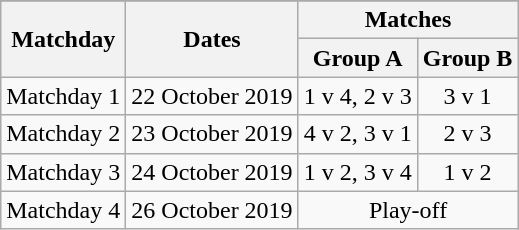<table class="wikitable" style="text-align:center">
<tr>
</tr>
<tr>
<th rowspan=2>Matchday</th>
<th rowspan=2>Dates</th>
<th colspan=2>Matches</th>
</tr>
<tr>
<th>Group A</th>
<th>Group B</th>
</tr>
<tr>
<td>Matchday 1</td>
<td>22 October 2019</td>
<td>1 v 4, 2 v 3</td>
<td>3 v 1</td>
</tr>
<tr>
<td>Matchday 2</td>
<td>23 October 2019</td>
<td>4 v 2, 3 v 1</td>
<td>2 v 3</td>
</tr>
<tr>
<td>Matchday 3</td>
<td>24 October 2019</td>
<td>1 v 2, 3 v 4</td>
<td>1 v 2</td>
</tr>
<tr>
<td>Matchday 4</td>
<td>26 October 2019</td>
<td colspan=2>Play-off</td>
</tr>
</table>
